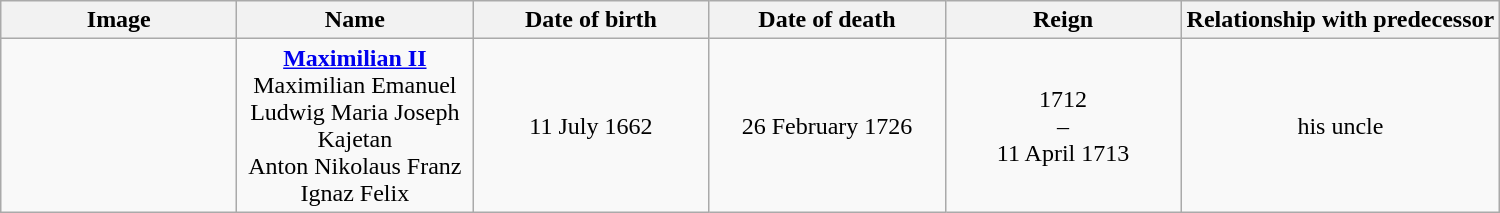<table class="wikitable">
<tr>
<th width=150px>Image</th>
<th width=150px>Name</th>
<th width=150px>Date of birth</th>
<th width=150px>Date of death</th>
<th width=150px>Reign</th>
<th>Relationship with predecessor</th>
</tr>
<tr>
<td></td>
<td style="text-align:center;"><strong><a href='#'>Maximilian II</a></strong><br>Maximilian Emanuel Ludwig Maria Joseph Kajetan<br> Anton Nikolaus Franz<br> Ignaz Felix</td>
<td style="text-align:center;">11 July 1662</td>
<td style="text-align:center;">26 February 1726</td>
<td style="text-align:center;">1712<br>–<br>11 April 1713</td>
<td style="text-align:center;">his uncle</td>
</tr>
</table>
